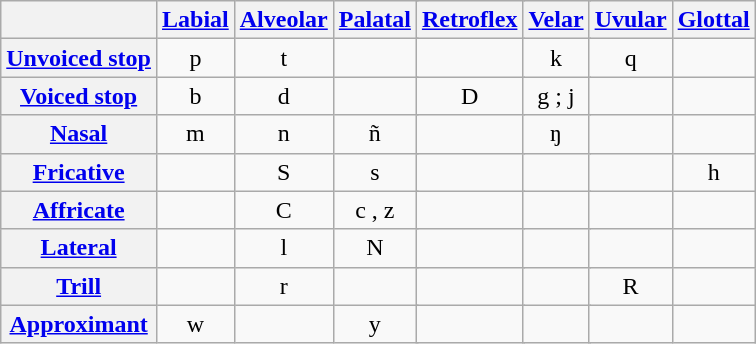<table class="wikitable" style="margin:auto:" align="center">
<tr>
<th></th>
<th colspan="2"><a href='#'>Labial</a></th>
<th colspan="2"><a href='#'>Alveolar</a></th>
<th colspan="2"><a href='#'>Palatal</a></th>
<th colspan="2"><a href='#'>Retroflex</a></th>
<th colspan="2"><a href='#'>Velar</a></th>
<th colspan="2"><a href='#'>Uvular</a></th>
<th colspan="2"><a href='#'>Glottal</a></th>
</tr>
<tr align="center">
<th><a href='#'>Unvoiced stop</a></th>
<td colspan="2">p </td>
<td colspan="2">t </td>
<td colspan="2"></td>
<td colspan="2"></td>
<td colspan="2">k </td>
<td colspan="2">q </td>
<td colspan="2"></td>
</tr>
<tr align="center">
<th><a href='#'>Voiced stop</a></th>
<td colspan="2">b </td>
<td colspan="2">d </td>
<td colspan="2"></td>
<td colspan="2">D </td>
<td colspan="2">g ; j </td>
<td colspan="2"></td>
<td colspan="2"></td>
</tr>
<tr align="center">
<th><a href='#'>Nasal</a></th>
<td colspan="2">m </td>
<td colspan="2">n </td>
<td colspan="2">ñ </td>
<td colspan="2"></td>
<td colspan="2">ŋ </td>
<td colspan="2"></td>
<td colspan="2"></td>
</tr>
<tr align="center">
<th><a href='#'>Fricative</a></th>
<td colspan="2"></td>
<td colspan="2">S </td>
<td colspan="2">s </td>
<td colspan="2"></td>
<td colspan="2"></td>
<td colspan="2"></td>
<td colspan="2">h </td>
</tr>
<tr align="center">
<th><a href='#'>Affricate</a></th>
<td colspan="2"></td>
<td colspan="2">C </td>
<td colspan="2">c , z </td>
<td colspan="2"></td>
<td colspan="2"></td>
<td colspan="2"></td>
<td colspan="2"></td>
</tr>
<tr align="center">
<th><a href='#'>Lateral</a></th>
<td colspan="2"></td>
<td colspan="2">l </td>
<td colspan="2">N </td>
<td colspan="2"></td>
<td colspan="2"></td>
<td colspan="2"></td>
<td colspan="2"></td>
</tr>
<tr align="center">
<th><a href='#'>Trill</a></th>
<td colspan= "2"></td>
<td colspan= "2">r </td>
<td colspan= "2"></td>
<td colspan= "2"></td>
<td colspan= "2"></td>
<td colspan= "2">R </td>
<td colspan= "2"></td>
</tr>
<tr align="center">
<th><a href='#'>Approximant</a></th>
<td colspan="2">w </td>
<td colspan="2"></td>
<td colspan="2">y </td>
<td colspan="2"></td>
<td colspan="2"></td>
<td colspan="2"></td>
<td colspan="2"></td>
</tr>
</table>
